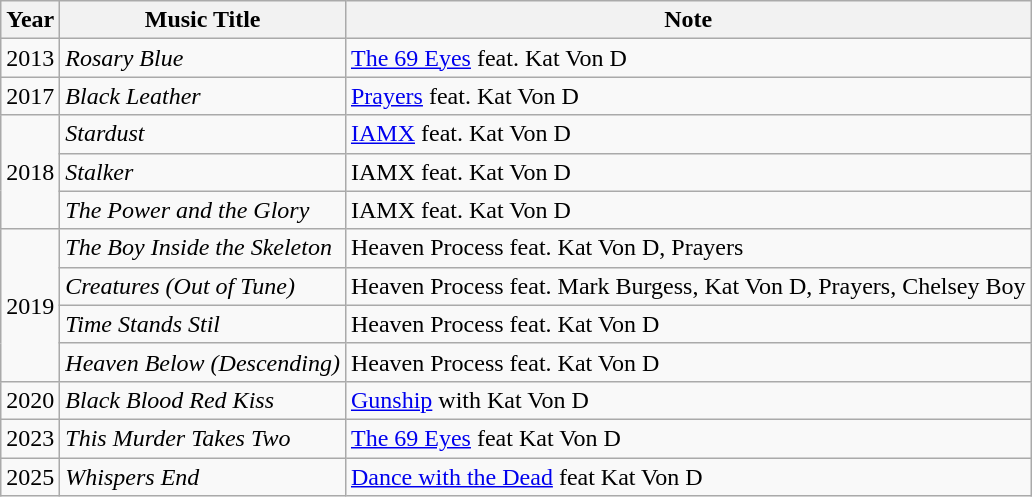<table class="wikitable">
<tr>
<th>Year</th>
<th>Music Title</th>
<th>Note</th>
</tr>
<tr>
<td>2013</td>
<td><em>Rosary Blue</em></td>
<td><a href='#'>The 69 Eyes</a> feat. Kat Von D</td>
</tr>
<tr>
<td>2017</td>
<td><em>Black Leather</em></td>
<td><a href='#'>Prayers</a> feat. Kat Von D</td>
</tr>
<tr>
<td rowspan="3">2018</td>
<td><em>Stardust</em></td>
<td><a href='#'>IAMX</a> feat. Kat Von D</td>
</tr>
<tr>
<td><em>Stalker</em></td>
<td>IAMX feat. Kat Von D</td>
</tr>
<tr>
<td><em>The Power and the Glory</em></td>
<td>IAMX feat. Kat Von D</td>
</tr>
<tr>
<td rowspan="4">2019</td>
<td><em>The Boy Inside the Skeleton</em></td>
<td>Heaven Process feat. Kat Von D, Prayers</td>
</tr>
<tr>
<td><em>Creatures (Out of Tune)</em></td>
<td>Heaven Process feat. Mark Burgess, Kat Von D, Prayers, Chelsey Boy</td>
</tr>
<tr>
<td><em>Time Stands Stil</em></td>
<td>Heaven Process feat. Kat Von D</td>
</tr>
<tr>
<td><em>Heaven Below (Descending)</em></td>
<td>Heaven Process feat. Kat Von D</td>
</tr>
<tr>
<td>2020</td>
<td><em>Black Blood Red Kiss</em></td>
<td><a href='#'>Gunship</a> with Kat Von D</td>
</tr>
<tr>
<td>2023</td>
<td><em>This Murder Takes Two</em></td>
<td><a href='#'>The 69 Eyes</a> feat Kat Von D</td>
</tr>
<tr>
<td>2025</td>
<td><em>Whispers End</em></td>
<td><a href='#'>Dance with the Dead</a> feat Kat Von D</td>
</tr>
</table>
